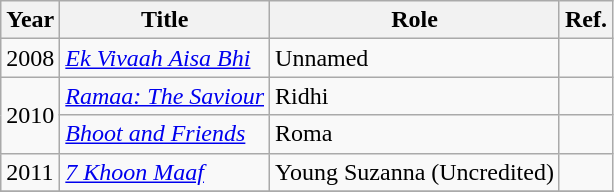<table class="wikitable sortable plainrowheaders">
<tr>
<th scope="col">Year</th>
<th scope="col">Title</th>
<th scope="col">Role</th>
<th scope="col" class="unsortable">Ref.</th>
</tr>
<tr>
<td>2008</td>
<td><em><a href='#'>Ek Vivaah Aisa Bhi</a></em></td>
<td>Unnamed</td>
<td></td>
</tr>
<tr>
<td rowspan="2">2010</td>
<td><em><a href='#'>Ramaa: The Saviour</a></em></td>
<td>Ridhi</td>
<td></td>
</tr>
<tr>
<td><em><a href='#'>Bhoot and Friends</a></em></td>
<td>Roma</td>
<td></td>
</tr>
<tr>
<td>2011</td>
<td><em><a href='#'>7 Khoon Maaf</a></em></td>
<td>Young Suzanna (Uncredited)</td>
<td></td>
</tr>
<tr>
</tr>
</table>
